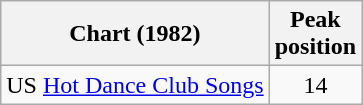<table class="wikitable">
<tr>
<th>Chart (1982)</th>
<th>Peak<br>position</th>
</tr>
<tr>
<td>US <a href='#'>Hot Dance Club Songs</a></td>
<td align="center">14</td>
</tr>
</table>
